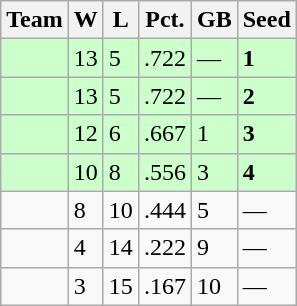<table class=wikitable>
<tr>
<th>Team</th>
<th>W</th>
<th>L</th>
<th>Pct.</th>
<th>GB</th>
<th>Seed</th>
</tr>
<tr bgcolor=ccffcc>
<td></td>
<td>13</td>
<td>5</td>
<td>.722</td>
<td>—</td>
<td><strong>1</strong></td>
</tr>
<tr bgcolor=ccffcc>
<td></td>
<td>13</td>
<td>5</td>
<td>.722</td>
<td>—</td>
<td><strong>2</strong></td>
</tr>
<tr bgcolor=ccffcc>
<td></td>
<td>12</td>
<td>6</td>
<td>.667</td>
<td>1</td>
<td><strong>3</strong></td>
</tr>
<tr bgcolor=ccffcc>
<td></td>
<td>10</td>
<td>8</td>
<td>.556</td>
<td>3</td>
<td><strong>4</strong></td>
</tr>
<tr>
<td></td>
<td>8</td>
<td>10</td>
<td>.444</td>
<td>5</td>
<td>—</td>
</tr>
<tr>
<td></td>
<td>4</td>
<td>14</td>
<td>.222</td>
<td>9</td>
<td>—</td>
</tr>
<tr>
<td></td>
<td>3</td>
<td>15</td>
<td>.167</td>
<td>10</td>
<td>—</td>
</tr>
</table>
